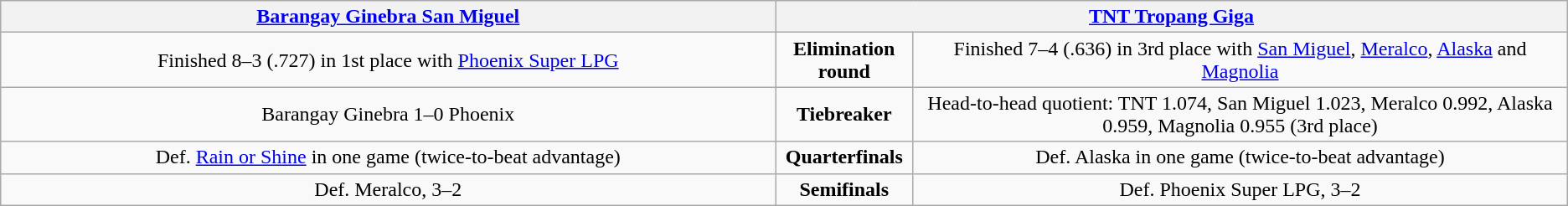<table class=wikitable style="text-align:center">
<tr>
<th colspan=2 width=45%><a href='#'>Barangay Ginebra San Miguel</a></th>
<th colspan=2 width=45%><a href='#'>TNT Tropang Giga</a></th>
</tr>
<tr>
<td>Finished 8–3 (.727) in 1st place with <a href='#'>Phoenix Super LPG</a></td>
<td colspan="2"><strong>Elimination round</strong></td>
<td>Finished 7–4 (.636) in 3rd place with <a href='#'>San Miguel</a>, <a href='#'>Meralco</a>, <a href='#'>Alaska</a> and <a href='#'>Magnolia</a></td>
</tr>
<tr>
<td>Barangay Ginebra 1–0 Phoenix</td>
<td colspan=2><strong>Tiebreaker</strong></td>
<td>Head-to-head quotient: TNT 1.074, San Miguel 1.023, Meralco 0.992, Alaska 0.959, Magnolia 0.955 (3rd place)</td>
</tr>
<tr>
<td>Def. <a href='#'>Rain or Shine</a> in one game (twice-to-beat advantage)</td>
<td colspan=2><strong>Quarterfinals</strong></td>
<td>Def. Alaska in one game (twice-to-beat advantage)</td>
</tr>
<tr>
<td>Def. Meralco, 3–2</td>
<td colspan=2><strong>Semifinals</strong></td>
<td>Def. Phoenix Super LPG, 3–2</td>
</tr>
</table>
